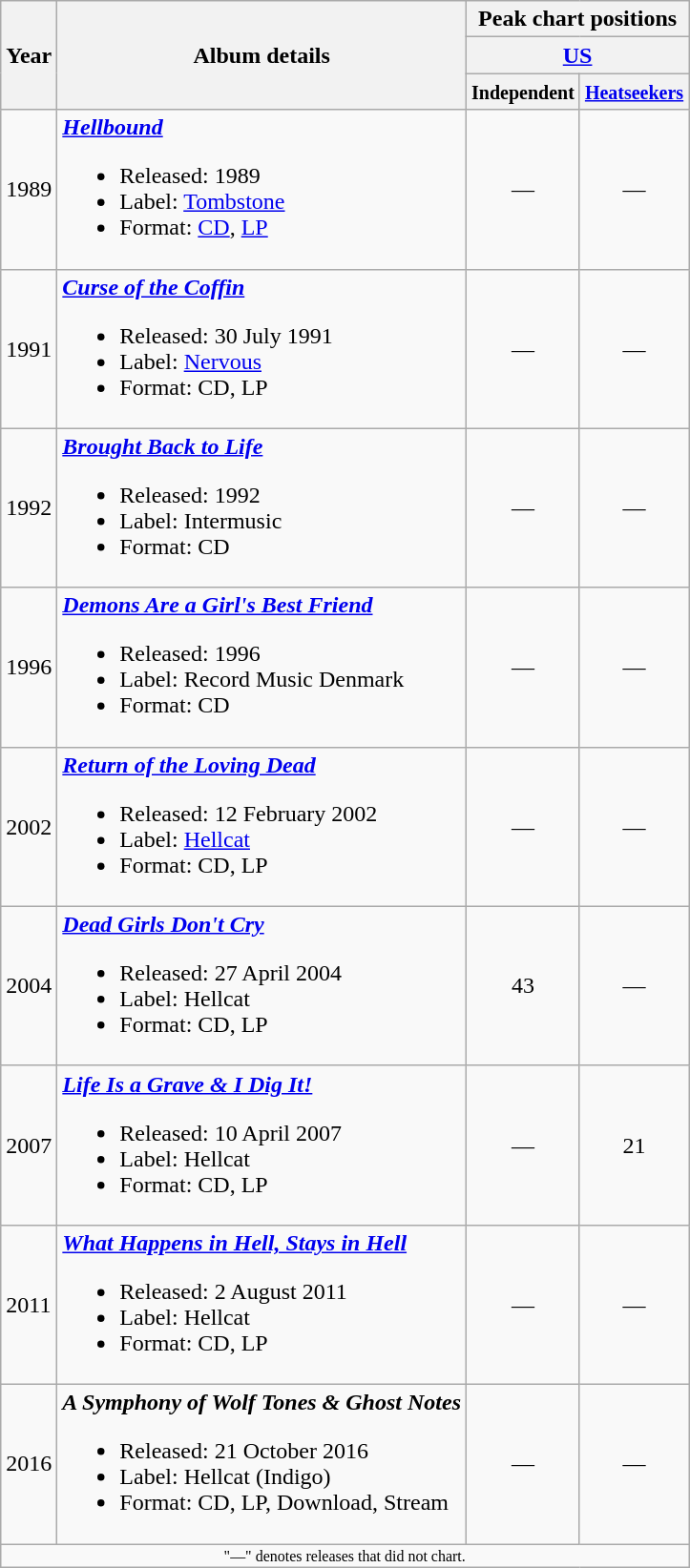<table class ="wikitable">
<tr>
<th rowspan="3">Year</th>
<th rowspan="3">Album details</th>
<th colspan="2">Peak chart positions</th>
</tr>
<tr>
<th colspan="2" align="center"><a href='#'>US</a></th>
</tr>
<tr>
<th><small>Independent</small><br></th>
<th><small><a href='#'>Heatseekers</a></small><br></th>
</tr>
<tr>
<td>1989</td>
<td><strong><em><a href='#'>Hellbound</a></em></strong><br><ul><li>Released: 1989</li><li>Label: <a href='#'>Tombstone</a></li><li>Format: <a href='#'>CD</a>, <a href='#'>LP</a></li></ul></td>
<td align="center"> —</td>
<td align="center"> —</td>
</tr>
<tr>
<td>1991</td>
<td><strong><em><a href='#'>Curse of the Coffin</a></em></strong><br><ul><li>Released: 30 July 1991</li><li>Label: <a href='#'>Nervous</a></li><li>Format: CD, LP</li></ul></td>
<td align="center"> —</td>
<td align="center"> —</td>
</tr>
<tr>
<td>1992</td>
<td><strong><em><a href='#'>Brought Back to Life</a></em></strong><br><ul><li>Released: 1992</li><li>Label: Intermusic</li><li>Format: CD</li></ul></td>
<td align="center"> —</td>
<td align="center"> —</td>
</tr>
<tr>
<td>1996</td>
<td><strong><em><a href='#'>Demons Are a Girl's Best Friend</a></em></strong><br><ul><li>Released: 1996</li><li>Label: Record Music Denmark</li><li>Format: CD</li></ul></td>
<td align="center"> —</td>
<td align="center"> —</td>
</tr>
<tr>
<td>2002</td>
<td><strong><em><a href='#'>Return of the Loving Dead</a></em></strong><br><ul><li>Released: 12 February 2002</li><li>Label: <a href='#'>Hellcat</a></li><li>Format: CD, LP</li></ul></td>
<td align="center"> —</td>
<td align="center"> —</td>
</tr>
<tr>
<td>2004</td>
<td><strong><em><a href='#'>Dead Girls Don't Cry</a></em></strong><br><ul><li>Released: 27 April 2004</li><li>Label: Hellcat</li><li>Format: CD, LP</li></ul></td>
<td align="center"> 43</td>
<td align="center"> —</td>
</tr>
<tr>
<td>2007</td>
<td><strong><em><a href='#'>Life Is a Grave & I Dig It!</a></em></strong><br><ul><li>Released: 10 April 2007</li><li>Label: Hellcat</li><li>Format: CD, LP</li></ul></td>
<td align="center"> —</td>
<td align="center"> 21</td>
</tr>
<tr>
<td>2011</td>
<td><strong><em><a href='#'>What Happens in Hell, Stays in Hell</a></em></strong><br><ul><li>Released: 2 August 2011</li><li>Label: Hellcat</li><li>Format: CD, LP</li></ul></td>
<td align="center"> —</td>
<td align="center"> —</td>
</tr>
<tr>
<td>2016</td>
<td><strong><em>A Symphony of Wolf Tones & Ghost Notes</em></strong><br><ul><li>Released: 21 October 2016</li><li>Label: Hellcat (Indigo)</li><li>Format: CD, LP, Download, Stream</li></ul></td>
<td align="center"> —</td>
<td align="center"> —</td>
</tr>
<tr>
<td align="center" colspan="5" style="font-size: 8pt">"—" denotes releases that did not chart.</td>
</tr>
</table>
